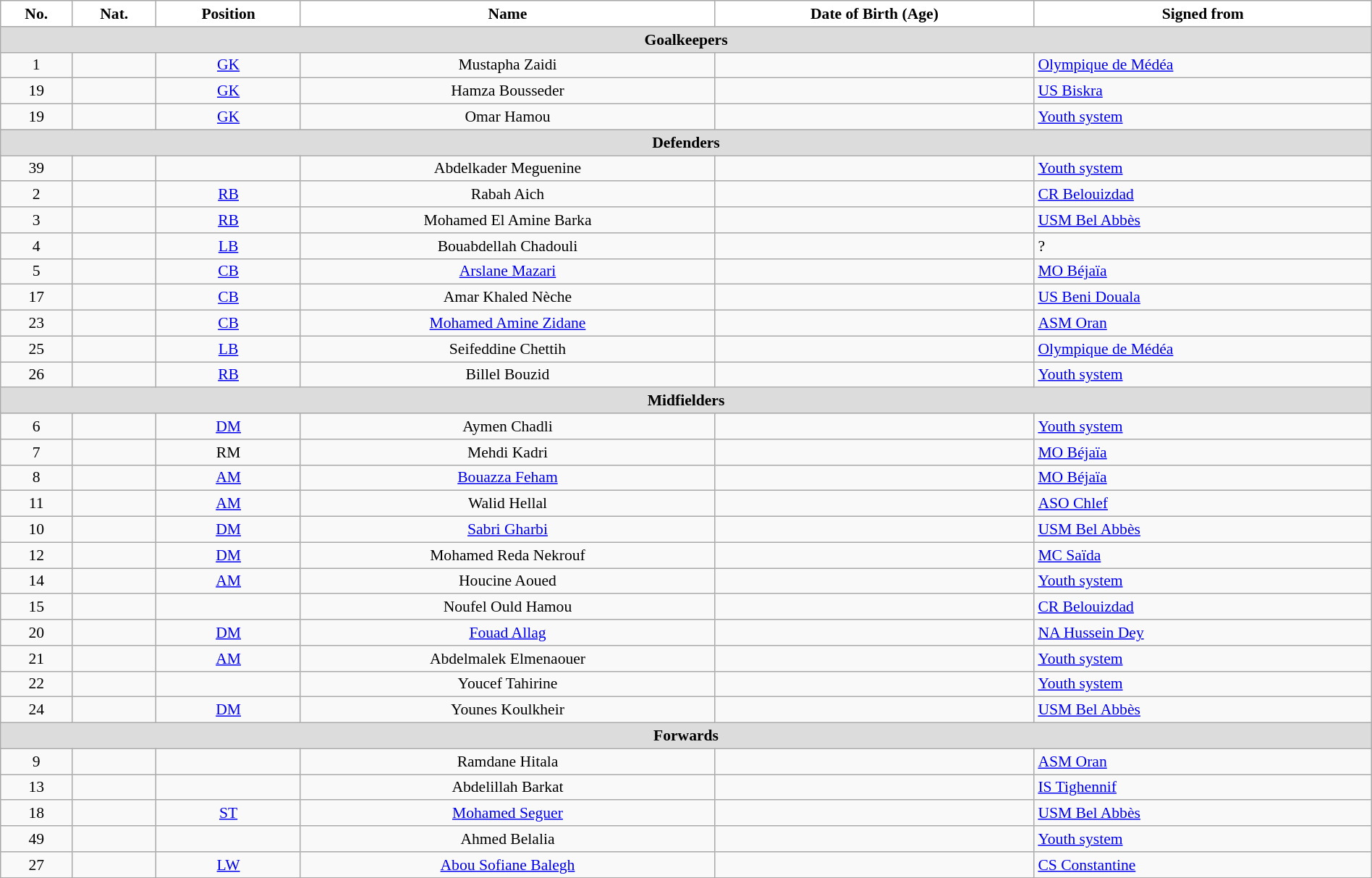<table class="wikitable" style="text-align:center; font-size:90%; width:100%">
<tr>
<th style="background:white; color:black; text-align:center;">No.</th>
<th style="background:white; color:black; text-align:center;">Nat.</th>
<th style="background:white; color:black; text-align:center;">Position</th>
<th style="background:white; color:black; text-align:center;">Name</th>
<th style="background:white; color:black; text-align:center;">Date of Birth (Age)</th>
<th style="background:white; color:black; text-align:center;">Signed from</th>
</tr>
<tr>
<th colspan=10 style="background:#DCDCDC; text-align:center;">Goalkeepers</th>
</tr>
<tr>
<td>1</td>
<td></td>
<td><a href='#'>GK</a></td>
<td>Mustapha Zaidi</td>
<td></td>
<td style="text-align:left"> <a href='#'>Olympique de Médéa</a></td>
</tr>
<tr>
<td>19</td>
<td></td>
<td><a href='#'>GK</a></td>
<td>Hamza Bousseder</td>
<td></td>
<td style="text-align:left"> <a href='#'>US Biskra</a></td>
</tr>
<tr>
<td>19</td>
<td></td>
<td><a href='#'>GK</a></td>
<td>Omar Hamou</td>
<td></td>
<td style="text-align:left"> <a href='#'>Youth system</a></td>
</tr>
<tr>
<th colspan=10 style="background:#DCDCDC; text-align:center;">Defenders</th>
</tr>
<tr>
<td>39</td>
<td></td>
<td></td>
<td>Abdelkader Meguenine</td>
<td></td>
<td style="text-align:left"> <a href='#'>Youth system</a></td>
</tr>
<tr>
<td>2</td>
<td></td>
<td><a href='#'>RB</a></td>
<td>Rabah Aich</td>
<td></td>
<td style="text-align:left"> <a href='#'>CR Belouizdad</a></td>
</tr>
<tr>
<td>3</td>
<td></td>
<td><a href='#'>RB</a></td>
<td>Mohamed El Amine Barka</td>
<td></td>
<td style="text-align:left"> <a href='#'>USM Bel Abbès</a></td>
</tr>
<tr>
<td>4</td>
<td></td>
<td><a href='#'>LB</a></td>
<td>Bouabdellah Chadouli</td>
<td></td>
<td style="text-align:left"> ?</td>
</tr>
<tr>
<td>5</td>
<td></td>
<td><a href='#'>CB</a></td>
<td><a href='#'>Arslane Mazari</a></td>
<td></td>
<td style="text-align:left"> <a href='#'>MO Béjaïa</a></td>
</tr>
<tr>
<td>17</td>
<td></td>
<td><a href='#'>CB</a></td>
<td>Amar Khaled Nèche</td>
<td></td>
<td style="text-align:left"> <a href='#'>US Beni Douala</a></td>
</tr>
<tr>
<td>23</td>
<td></td>
<td><a href='#'>CB</a></td>
<td><a href='#'>Mohamed Amine Zidane</a></td>
<td></td>
<td style="text-align:left"> <a href='#'>ASM Oran</a></td>
</tr>
<tr>
<td>25</td>
<td></td>
<td><a href='#'>LB</a></td>
<td>Seifeddine Chettih</td>
<td></td>
<td style="text-align:left"> <a href='#'>Olympique de Médéa</a></td>
</tr>
<tr>
<td>26</td>
<td></td>
<td><a href='#'>RB</a></td>
<td>Billel Bouzid</td>
<td></td>
<td style="text-align:left"> <a href='#'>Youth system</a></td>
</tr>
<tr>
<th colspan=10 style="background:#DCDCDC; text-align:center;">Midfielders</th>
</tr>
<tr>
<td>6</td>
<td></td>
<td><a href='#'>DM</a></td>
<td>Aymen Chadli</td>
<td></td>
<td style="text-align:left"> <a href='#'>Youth system</a></td>
</tr>
<tr>
<td>7</td>
<td></td>
<td>RM</td>
<td>Mehdi Kadri</td>
<td></td>
<td style="text-align:left"> <a href='#'>MO Béjaïa</a></td>
</tr>
<tr>
<td>8</td>
<td></td>
<td><a href='#'>AM</a></td>
<td><a href='#'>Bouazza Feham</a></td>
<td></td>
<td style="text-align:left"> <a href='#'>MO Béjaïa</a></td>
</tr>
<tr>
<td>11</td>
<td></td>
<td><a href='#'>AM</a></td>
<td>Walid Hellal</td>
<td></td>
<td style="text-align:left"> <a href='#'>ASO Chlef</a></td>
</tr>
<tr>
<td>10</td>
<td></td>
<td><a href='#'>DM</a></td>
<td><a href='#'>Sabri Gharbi</a></td>
<td></td>
<td style="text-align:left"> <a href='#'>USM Bel Abbès</a></td>
</tr>
<tr>
<td>12</td>
<td></td>
<td><a href='#'>DM</a></td>
<td>Mohamed Reda Nekrouf</td>
<td></td>
<td style="text-align:left"> <a href='#'>MC Saïda</a></td>
</tr>
<tr>
<td>14</td>
<td></td>
<td><a href='#'>AM</a></td>
<td>Houcine Aoued</td>
<td></td>
<td style="text-align:left"> <a href='#'>Youth system</a></td>
</tr>
<tr>
<td>15</td>
<td></td>
<td></td>
<td>Noufel Ould Hamou</td>
<td></td>
<td style="text-align:left"> <a href='#'>CR Belouizdad</a></td>
</tr>
<tr>
<td>20</td>
<td></td>
<td><a href='#'>DM</a></td>
<td><a href='#'>Fouad Allag</a></td>
<td></td>
<td style="text-align:left"> <a href='#'>NA Hussein Dey</a></td>
</tr>
<tr>
<td>21</td>
<td></td>
<td><a href='#'>AM</a></td>
<td>Abdelmalek Elmenaouer</td>
<td></td>
<td style="text-align:left"> <a href='#'>Youth system</a></td>
</tr>
<tr>
<td>22</td>
<td></td>
<td></td>
<td>Youcef Tahirine</td>
<td></td>
<td style="text-align:left"> <a href='#'>Youth system</a></td>
</tr>
<tr>
<td>24</td>
<td></td>
<td><a href='#'>DM</a></td>
<td>Younes Koulkheir</td>
<td></td>
<td style="text-align:left"> <a href='#'>USM Bel Abbès</a></td>
</tr>
<tr>
<th colspan=10 style="background:#DCDCDC; text-align:center;">Forwards</th>
</tr>
<tr>
<td>9</td>
<td></td>
<td></td>
<td>Ramdane Hitala</td>
<td></td>
<td style="text-align:left"> <a href='#'>ASM Oran</a></td>
</tr>
<tr>
<td>13</td>
<td></td>
<td></td>
<td>Abdelillah Barkat</td>
<td></td>
<td style="text-align:left"> <a href='#'>IS Tighennif</a></td>
</tr>
<tr>
<td>18</td>
<td></td>
<td><a href='#'>ST</a></td>
<td><a href='#'>Mohamed Seguer</a></td>
<td></td>
<td style="text-align:left"> <a href='#'>USM Bel Abbès</a></td>
</tr>
<tr>
<td>49</td>
<td></td>
<td></td>
<td>Ahmed Belalia</td>
<td></td>
<td style="text-align:left"> <a href='#'>Youth system</a></td>
</tr>
<tr>
<td>27</td>
<td></td>
<td><a href='#'>LW</a></td>
<td><a href='#'>Abou Sofiane Balegh</a></td>
<td></td>
<td style="text-align:left"> <a href='#'>CS Constantine</a></td>
</tr>
<tr>
</tr>
</table>
